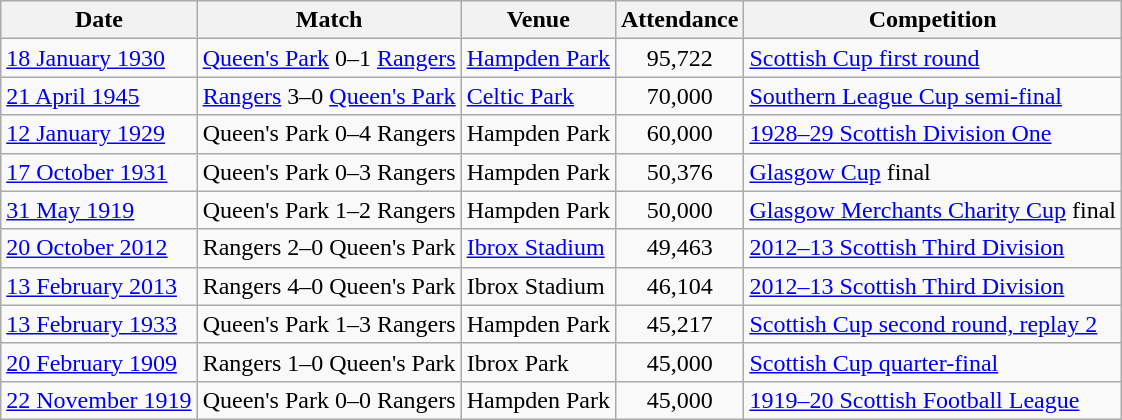<table class="wikitable" style="text-align: center;">
<tr>
<th>Date</th>
<th>Match</th>
<th>Venue</th>
<th>Attendance</th>
<th>Competition</th>
</tr>
<tr>
<td align="left"><a href='#'>18 January 1930</a></td>
<td align="left"><a href='#'>Queen's Park</a> 0–1 <a href='#'>Rangers</a></td>
<td><a href='#'>Hampden Park</a></td>
<td>95,722</td>
<td align="left"><a href='#'>Scottish Cup first round</a></td>
</tr>
<tr>
<td align="left"><a href='#'>21 April 1945</a></td>
<td align="left"><a href='#'>Rangers</a> 3–0 <a href='#'>Queen's Park</a></td>
<td align="left"><a href='#'>Celtic Park</a></td>
<td>70,000</td>
<td align="left"><a href='#'>Southern League Cup semi-final</a></td>
</tr>
<tr>
<td align="left"><a href='#'>12 January 1929</a></td>
<td align="left">Queen's Park 0–4 Rangers</td>
<td align="left">Hampden Park</td>
<td>60,000</td>
<td align="left"><a href='#'>1928–29 Scottish Division One</a></td>
</tr>
<tr>
<td align="left"><a href='#'>17 October 1931</a></td>
<td align="left">Queen's Park 0–3 Rangers</td>
<td align="left">Hampden Park</td>
<td>50,376</td>
<td align="left"><a href='#'>Glasgow Cup</a> final</td>
</tr>
<tr>
<td align="left"><a href='#'>31 May 1919</a></td>
<td align="left">Queen's Park 1–2 Rangers</td>
<td align="left">Hampden Park</td>
<td>50,000</td>
<td align="left"><a href='#'>Glasgow Merchants Charity Cup</a> final</td>
</tr>
<tr>
<td align="left"><a href='#'>20 October 2012</a></td>
<td align="left">Rangers 2–0 Queen's Park</td>
<td align="left"><a href='#'>Ibrox Stadium</a></td>
<td>49,463</td>
<td align="left"><a href='#'>2012–13 Scottish Third Division</a></td>
</tr>
<tr>
<td align="left"><a href='#'>13 February 2013</a></td>
<td align="left">Rangers 4–0 Queen's Park</td>
<td align="left">Ibrox Stadium</td>
<td>46,104</td>
<td align="left"><a href='#'>2012–13 Scottish Third Division</a></td>
</tr>
<tr>
<td align="left"><a href='#'>13 February 1933</a></td>
<td align="left">Queen's Park 1–3 Rangers</td>
<td align="left">Hampden Park</td>
<td>45,217</td>
<td align="left"><a href='#'>Scottish Cup second round, replay 2</a></td>
</tr>
<tr>
<td align="left"><a href='#'>20 February 1909</a></td>
<td align="left">Rangers 1–0 Queen's Park</td>
<td align="left">Ibrox Park</td>
<td>45,000</td>
<td align="left"><a href='#'>Scottish Cup quarter-final</a></td>
</tr>
<tr>
<td align="left"><a href='#'>22 November 1919</a></td>
<td align="left">Queen's Park 0–0 Rangers</td>
<td align="left">Hampden Park</td>
<td>45,000</td>
<td align="left"><a href='#'>1919–20 Scottish Football League</a></td>
</tr>
</table>
